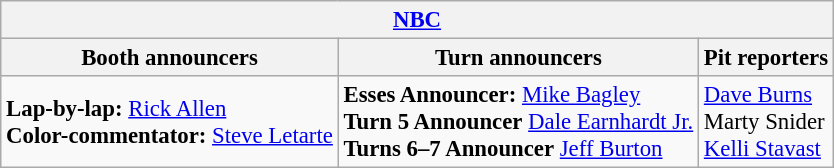<table class="wikitable" style="font-size: 95%">
<tr>
<th colspan="3"><a href='#'>NBC</a></th>
</tr>
<tr>
<th>Booth announcers</th>
<th>Turn announcers</th>
<th>Pit reporters</th>
</tr>
<tr>
<td><strong>Lap-by-lap:</strong> <a href='#'>Rick Allen</a><br><strong>Color-commentator:</strong> <a href='#'>Steve Letarte</a></td>
<td><strong>Esses Announcer:</strong> <a href='#'>Mike Bagley</a><br><strong>Turn 5 Announcer</strong> <a href='#'>Dale Earnhardt Jr.</a><br><strong>Turns 6–7 Announcer</strong> <a href='#'>Jeff Burton</a></td>
<td><a href='#'>Dave Burns</a><br>Marty Snider<br><a href='#'>Kelli Stavast</a></td>
</tr>
</table>
